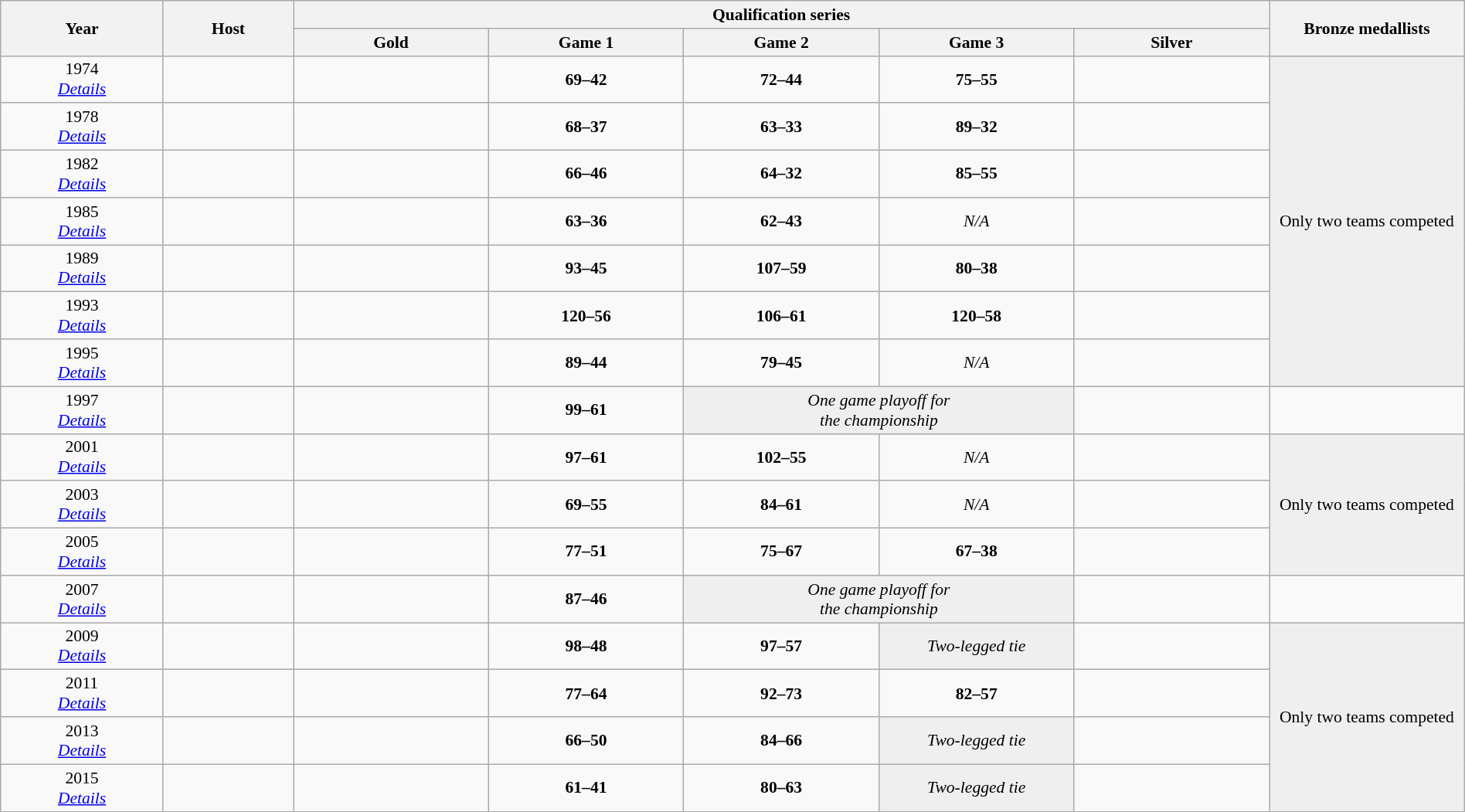<table class=wikitable style="text-align:center; font-size:90%; width:100%">
<tr>
<th rowspan=2 width=5%>Year</th>
<th rowspan=2 width=4%>Host</th>
<th colspan=5>Qualification series</th>
<th rowspan=2 width=6%>Bronze medallists</th>
</tr>
<tr>
<th width=6%>Gold</th>
<th width=6%>Game 1</th>
<th width=6%>Game 2</th>
<th width=6%>Game 3</th>
<th width=6%>Silver</th>
</tr>
<tr>
<td>1974<br><em><a href='#'>Details</a></em></td>
<td align=left></td>
<td><strong></strong></td>
<td><strong>69–42</strong></td>
<td><strong>72–44</strong></td>
<td><strong>75–55</strong></td>
<td></td>
<td bgcolor=#efefef rowspan=7>Only two teams competed</td>
</tr>
<tr>
<td>1978<br><em><a href='#'>Details</a></em></td>
<td align=left></td>
<td><strong></strong></td>
<td><strong>68–37</strong></td>
<td><strong>63–33</strong></td>
<td><strong>89–32</strong></td>
<td></td>
</tr>
<tr>
<td>1982<br><em><a href='#'>Details</a></em></td>
<td align=left></td>
<td><strong></strong></td>
<td><strong>66–46</strong></td>
<td><strong>64–32</strong></td>
<td><strong>85–55</strong></td>
<td></td>
</tr>
<tr>
<td>1985<br><em><a href='#'>Details</a></em></td>
<td align=left></td>
<td><strong></strong></td>
<td><strong>63–36</strong></td>
<td><strong>62–43</strong></td>
<td><em>N/A</em></td>
<td></td>
</tr>
<tr>
<td>1989<br><em><a href='#'>Details</a></em></td>
<td align=left></td>
<td><strong></strong></td>
<td><strong>93–45</strong></td>
<td><strong>107–59</strong></td>
<td><strong>80–38</strong></td>
<td></td>
</tr>
<tr>
<td>1993<br><em><a href='#'>Details</a></em></td>
<td align=left></td>
<td><strong></strong></td>
<td><strong>120–56</strong></td>
<td><strong>106–61</strong></td>
<td><strong>120–58</strong></td>
<td></td>
</tr>
<tr>
<td>1995<br><em><a href='#'>Details</a></em></td>
<td align=left></td>
<td><strong></strong></td>
<td><strong>89–44</strong></td>
<td><strong>79–45</strong></td>
<td><em>N/A</em></td>
<td></td>
</tr>
<tr>
<td>1997<br><em><a href='#'>Details</a></em></td>
<td align=left></td>
<td><strong></strong></td>
<td><strong>99–61</strong></td>
<td bgcolor=#efefef colspan=2><em>One game playoff for<br>the championship</em></td>
<td></td>
<td></td>
</tr>
<tr>
<td>2001<br><em><a href='#'>Details</a></em></td>
<td align=left></td>
<td><strong></strong></td>
<td><strong>97–61</strong></td>
<td><strong>102–55</strong></td>
<td><em>N/A</em></td>
<td></td>
<td bgcolor=#efefef rowspan=3>Only two teams competed</td>
</tr>
<tr>
<td>2003<br><em><a href='#'>Details</a></em></td>
<td align=left></td>
<td><strong></strong></td>
<td><strong>69–55</strong></td>
<td><strong>84–61</strong></td>
<td><em>N/A</em></td>
<td></td>
</tr>
<tr>
<td>2005<br><em><a href='#'>Details</a></em></td>
<td align=left></td>
<td><strong></strong></td>
<td><strong>77–51</strong></td>
<td><strong>75–67</strong></td>
<td><strong>67–38</strong></td>
<td></td>
</tr>
<tr>
<td>2007<br><em><a href='#'>Details</a></em></td>
<td align=left></td>
<td><strong></strong></td>
<td><strong>87–46</strong></td>
<td bgcolor=#efefef colspan=2 rowspan=1><em>One game playoff for<br>the championship</em></td>
<td></td>
<td></td>
</tr>
<tr>
<td>2009<br><em><a href='#'>Details</a></em></td>
<td align=left></td>
<td><strong></strong></td>
<td><strong>98–48</strong></td>
<td><strong>97–57</strong></td>
<td bgcolor=#efefef><em>Two-legged tie</em></td>
<td></td>
<td bgcolor=#efefef rowspan=4>Only two teams competed</td>
</tr>
<tr>
<td>2011<br><em><a href='#'>Details</a></em></td>
<td align=left></td>
<td><strong></strong></td>
<td><strong>77–64</strong></td>
<td><strong>92–73</strong></td>
<td><strong>82–57</strong></td>
<td></td>
</tr>
<tr>
<td>2013<br><em><a href='#'>Details</a></em></td>
<td align=left></td>
<td><strong></strong></td>
<td><strong>66–50</strong></td>
<td><strong>84–66</strong></td>
<td bgcolor=#efefef><em>Two-legged tie</em></td>
<td></td>
</tr>
<tr>
<td>2015<br><em><a href='#'>Details</a></em></td>
<td align=left></td>
<td><strong></strong></td>
<td><strong>61–41</strong></td>
<td><strong>80–63</strong></td>
<td bgcolor=#efefef><em>Two-legged tie</em></td>
<td></td>
</tr>
</table>
